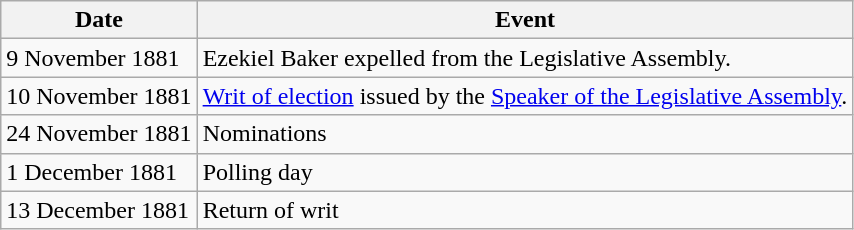<table class="wikitable">
<tr>
<th>Date</th>
<th>Event</th>
</tr>
<tr>
<td>9 November 1881</td>
<td>Ezekiel Baker expelled from the Legislative Assembly.</td>
</tr>
<tr>
<td>10 November 1881</td>
<td><a href='#'>Writ of election</a> issued by the <a href='#'>Speaker of the Legislative Assembly</a>.</td>
</tr>
<tr>
<td>24 November 1881</td>
<td>Nominations</td>
</tr>
<tr>
<td>1 December 1881</td>
<td>Polling day</td>
</tr>
<tr>
<td>13 December 1881</td>
<td>Return of writ</td>
</tr>
</table>
